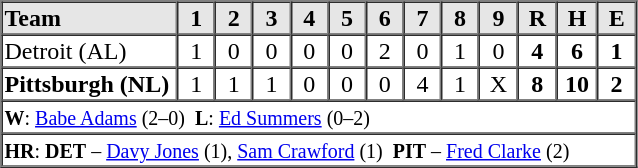<table border=1 cellspacing=0 width=425 style="margin-left:3em;">
<tr style="text-align:center; background-color:#e6e6e6;">
<th align=left width=125>Team</th>
<th width=25>1</th>
<th width=25>2</th>
<th width=25>3</th>
<th width=25>4</th>
<th width=25>5</th>
<th width=25>6</th>
<th width=25>7</th>
<th width=25>8</th>
<th width=25>9</th>
<th width=25>R</th>
<th width=25>H</th>
<th width=25>E</th>
</tr>
<tr style="text-align:center;">
<td align=left>Detroit (AL)</td>
<td>1</td>
<td>0</td>
<td>0</td>
<td>0</td>
<td>0</td>
<td>2</td>
<td>0</td>
<td>1</td>
<td>0</td>
<td><strong>4</strong></td>
<td><strong>6</strong></td>
<td><strong>1</strong></td>
</tr>
<tr style="text-align:center;">
<td align=left><strong>Pittsburgh (NL)</strong></td>
<td>1</td>
<td>1</td>
<td>1</td>
<td>0</td>
<td>0</td>
<td>0</td>
<td>4</td>
<td>1</td>
<td>X</td>
<td><strong>8</strong></td>
<td><strong>10</strong></td>
<td><strong>2</strong></td>
</tr>
<tr style="text-align:left;">
<td colspan=13><small><strong>W</strong>: <a href='#'>Babe Adams</a> (2–0)  <strong>L</strong>: <a href='#'>Ed Summers</a> (0–2)</small></td>
</tr>
<tr style="text-align:left;">
<td colspan=13><small><strong>HR</strong>: <strong>DET</strong> – <a href='#'>Davy Jones</a> (1), <a href='#'>Sam Crawford</a> (1)  <strong>PIT</strong> – <a href='#'>Fred Clarke</a> (2)</small></td>
</tr>
</table>
